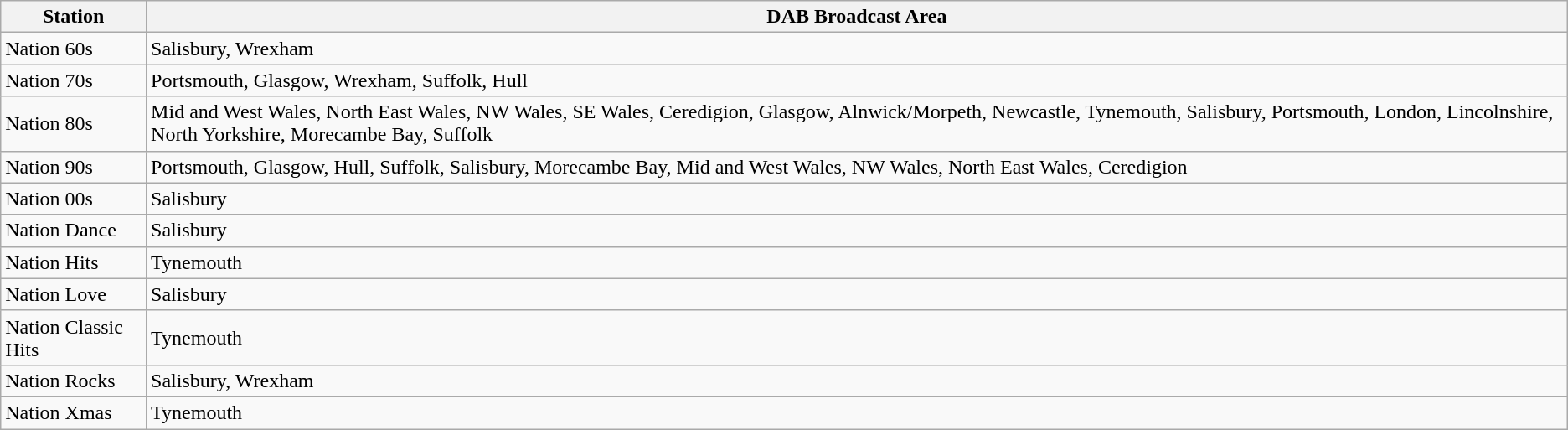<table class="wikitable">
<tr>
<th>Station</th>
<th>DAB Broadcast Area</th>
</tr>
<tr>
<td>Nation 60s</td>
<td>Salisbury, Wrexham</td>
</tr>
<tr>
<td>Nation 70s</td>
<td>Portsmouth, Glasgow, Wrexham, Suffolk, Hull</td>
</tr>
<tr>
<td>Nation 80s</td>
<td>Mid and West Wales, North East Wales, NW Wales, SE Wales, Ceredigion, Glasgow, Alnwick/Morpeth, Newcastle, Tynemouth, Salisbury, Portsmouth, London, Lincolnshire, North Yorkshire, Morecambe Bay, Suffolk</td>
</tr>
<tr>
<td>Nation 90s</td>
<td>Portsmouth, Glasgow, Hull, Suffolk, Salisbury, Morecambe Bay, Mid and West Wales, NW Wales, North East Wales, Ceredigion</td>
</tr>
<tr>
<td>Nation 00s</td>
<td>Salisbury</td>
</tr>
<tr>
<td>Nation Dance</td>
<td>Salisbury</td>
</tr>
<tr>
<td>Nation Hits</td>
<td>Tynemouth</td>
</tr>
<tr>
<td>Nation Love</td>
<td>Salisbury</td>
</tr>
<tr>
<td>Nation Classic Hits</td>
<td>Tynemouth</td>
</tr>
<tr>
<td>Nation Rocks</td>
<td>Salisbury, Wrexham</td>
</tr>
<tr>
<td>Nation Xmas</td>
<td>Tynemouth</td>
</tr>
</table>
